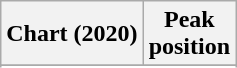<table class="wikitable sortable plainrowheaders" style="text-align:center">
<tr>
<th scope="col">Chart (2020)</th>
<th scope="col">Peak<br>position</th>
</tr>
<tr>
</tr>
<tr>
</tr>
<tr>
</tr>
<tr>
</tr>
<tr>
</tr>
<tr>
</tr>
<tr>
</tr>
</table>
